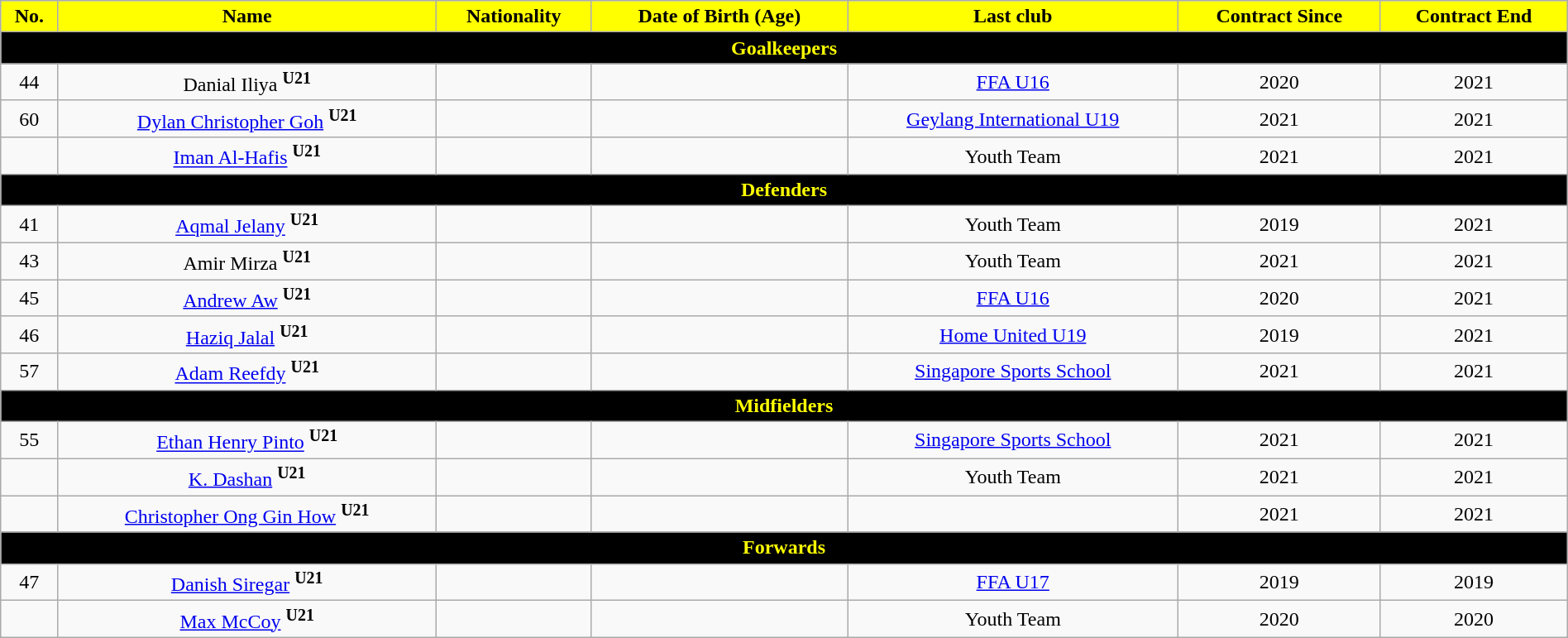<table class="wikitable" style="text-align:center; font-size:100%; width:100%;">
<tr>
<th style="background:#FFFF00; color:black; text-align:center;">No.</th>
<th style="background:#FFFF00; color:black; text-align:center;">Name</th>
<th style="background:#FFFF00; color:black; text-align:center;">Nationality</th>
<th style="background:#FFFF00; color:black; text-align:center;">Date of Birth (Age)</th>
<th style="background:#FFFF00; color:black; text-align:center;">Last club</th>
<th style="background:#FFFF00; color:black; text-align:center;">Contract Since</th>
<th style="background:#FFFF00; color:black; text-align:center;">Contract End</th>
</tr>
<tr>
<th colspan="8" style="background:black; color:yellow; text-align:center;">Goalkeepers</th>
</tr>
<tr>
<td>44</td>
<td>Danial Iliya <sup><strong>U21</strong></sup></td>
<td></td>
<td></td>
<td> <a href='#'>FFA U16</a></td>
<td>2020</td>
<td>2021</td>
</tr>
<tr>
<td>60</td>
<td><a href='#'>Dylan Christopher Goh</a> <sup><strong>U21</strong></sup></td>
<td></td>
<td></td>
<td> <a href='#'>Geylang International U19</a></td>
<td>2021</td>
<td>2021</td>
</tr>
<tr>
<td></td>
<td><a href='#'>Iman Al-Hafis</a> <sup><strong>U21</strong></sup></td>
<td></td>
<td></td>
<td>Youth Team</td>
<td>2021</td>
<td>2021</td>
</tr>
<tr>
<th colspan="8" style="background:black; color:yellow; text-align:center;">Defenders</th>
</tr>
<tr>
<td>41</td>
<td><a href='#'>Aqmal Jelany</a> <sup><strong>U21</strong></sup></td>
<td></td>
<td></td>
<td>Youth Team</td>
<td>2019</td>
<td>2021</td>
</tr>
<tr>
<td>43</td>
<td>Amir Mirza <sup><strong>U21</strong></sup></td>
<td></td>
<td></td>
<td>Youth Team</td>
<td>2021</td>
<td>2021</td>
</tr>
<tr>
<td>45</td>
<td><a href='#'>Andrew Aw</a> <sup><strong>U21</strong></sup></td>
<td></td>
<td></td>
<td> <a href='#'>FFA U16</a></td>
<td>2020</td>
<td>2021</td>
</tr>
<tr>
<td>46</td>
<td><a href='#'>Haziq Jalal</a> <sup><strong>U21</strong></sup></td>
<td></td>
<td></td>
<td> <a href='#'>Home United U19</a></td>
<td>2019</td>
<td>2021</td>
</tr>
<tr>
<td>57</td>
<td><a href='#'>Adam Reefdy</a> <sup><strong>U21</strong></sup></td>
<td></td>
<td></td>
<td> <a href='#'>Singapore Sports School</a></td>
<td>2021</td>
<td>2021</td>
</tr>
<tr>
<th colspan="8" style="background:black; color:yellow; text-align:center;">Midfielders</th>
</tr>
<tr>
<td>55</td>
<td><a href='#'>Ethan Henry Pinto</a> <sup><strong>U21</strong></sup></td>
<td></td>
<td></td>
<td> <a href='#'>Singapore Sports School</a></td>
<td>2021</td>
<td>2021</td>
</tr>
<tr>
<td></td>
<td><a href='#'>K. Dashan</a> <sup><strong>U21</strong></sup></td>
<td></td>
<td></td>
<td>Youth Team</td>
<td>2021</td>
<td>2021</td>
</tr>
<tr>
<td></td>
<td><a href='#'>Christopher Ong Gin How</a> <sup><strong>U21</strong></sup></td>
<td></td>
<td></td>
<td></td>
<td>2021</td>
<td>2021</td>
</tr>
<tr>
<th colspan="8" style="background:black; color:yellow; text-align:center;">Forwards</th>
</tr>
<tr>
<td>47</td>
<td><a href='#'>Danish Siregar</a> <sup><strong>U21</strong></sup></td>
<td></td>
<td></td>
<td> <a href='#'>FFA U17</a></td>
<td>2019</td>
<td>2019</td>
</tr>
<tr>
<td></td>
<td><a href='#'>Max McCoy</a> <sup><strong>U21</strong></sup></td>
<td></td>
<td></td>
<td>Youth Team</td>
<td>2020</td>
<td>2020</td>
</tr>
</table>
